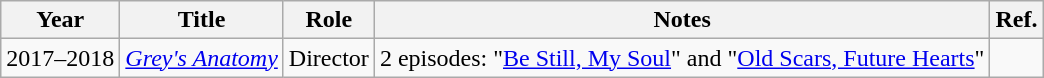<table class="wikitable">
<tr>
<th>Year</th>
<th>Title</th>
<th>Role</th>
<th class="unsortable">Notes</th>
<th>Ref.</th>
</tr>
<tr>
<td>2017–2018</td>
<td><em><a href='#'>Grey's Anatomy</a></em></td>
<td>Director</td>
<td>2 episodes: "<a href='#'>Be Still, My Soul</a>" and "<a href='#'>Old Scars, Future Hearts</a>"</td>
<td></td>
</tr>
</table>
